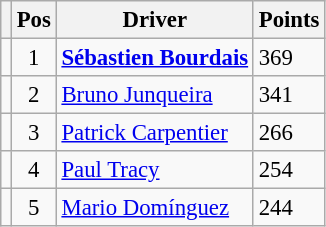<table class="wikitable" style="font-size: 95%;">
<tr>
<th></th>
<th>Pos</th>
<th>Driver</th>
<th>Points</th>
</tr>
<tr>
<td align="left"></td>
<td align="center">1</td>
<td> <strong><a href='#'>Sébastien Bourdais</a></strong></td>
<td align="left">369</td>
</tr>
<tr>
<td align="left"></td>
<td align="center">2</td>
<td> <a href='#'>Bruno Junqueira</a></td>
<td align="left">341</td>
</tr>
<tr>
<td align="left"></td>
<td align="center">3</td>
<td> <a href='#'>Patrick Carpentier</a></td>
<td align="left">266</td>
</tr>
<tr>
<td align="left"></td>
<td align="center">4</td>
<td> <a href='#'>Paul Tracy</a></td>
<td align="left">254</td>
</tr>
<tr>
<td align="left"></td>
<td align="center">5</td>
<td> <a href='#'>Mario Domínguez</a></td>
<td align="left">244</td>
</tr>
</table>
